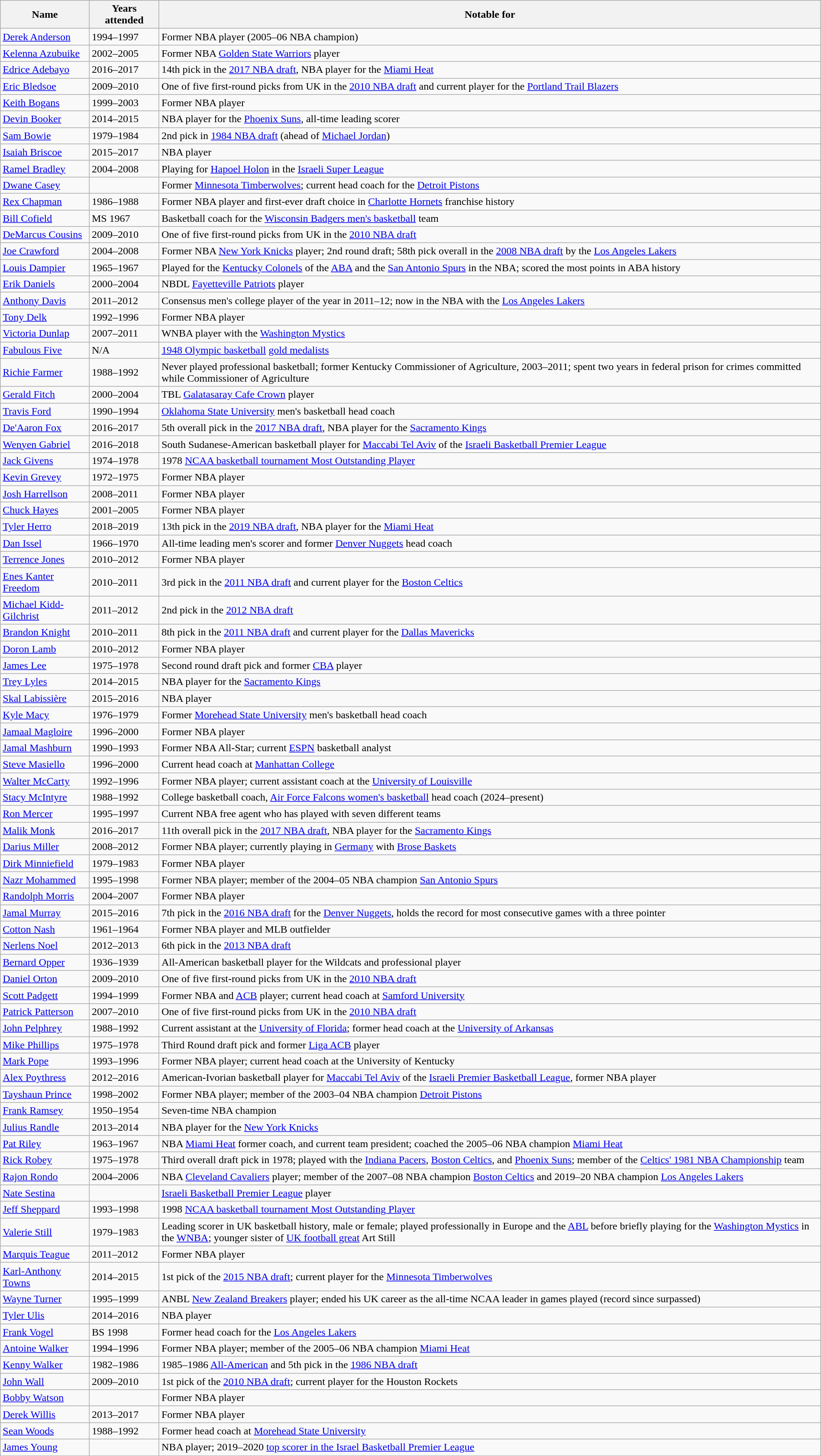<table width="100%" class="wikitable sortable">
<tr>
<th>Name</th>
<th>Years attended</th>
<th class="unsortable">Notable for</th>
</tr>
<tr>
<td (basketball)><a href='#'>Derek Anderson</a></td>
<td width=100px>1994–1997</td>
<td>Former NBA player (2005–06 NBA champion)</td>
</tr>
<tr>
<td><a href='#'>Kelenna Azubuike</a></td>
<td>2002–2005</td>
<td>Former NBA <a href='#'>Golden State Warriors</a> player</td>
</tr>
<tr>
<td><a href='#'>Edrice Adebayo</a></td>
<td>2016–2017</td>
<td>14th pick in the <a href='#'>2017 NBA draft</a>, NBA player for the <a href='#'>Miami Heat</a></td>
</tr>
<tr>
<td><a href='#'>Eric Bledsoe</a></td>
<td>2009–2010</td>
<td>One of five first-round picks from UK in the <a href='#'>2010 NBA draft</a> and current player for the <a href='#'>Portland Trail Blazers</a></td>
</tr>
<tr>
<td><a href='#'>Keith Bogans</a></td>
<td>1999–2003</td>
<td>Former NBA player</td>
</tr>
<tr>
<td><a href='#'>Devin Booker</a></td>
<td>2014–2015</td>
<td>NBA player for the <a href='#'>Phoenix Suns</a>, all-time leading scorer</td>
</tr>
<tr>
<td><a href='#'>Sam Bowie</a></td>
<td>1979–1984</td>
<td>2nd pick in <a href='#'>1984 NBA draft</a> (ahead of <a href='#'>Michael Jordan</a>)</td>
</tr>
<tr>
<td><a href='#'>Isaiah Briscoe</a></td>
<td>2015–2017</td>
<td>NBA player</td>
</tr>
<tr>
<td><a href='#'>Ramel Bradley</a></td>
<td>2004–2008</td>
<td>Playing for <a href='#'>Hapoel Holon</a> in the <a href='#'>Israeli Super League</a></td>
</tr>
<tr>
<td><a href='#'>Dwane Casey</a></td>
<td></td>
<td>Former <a href='#'>Minnesota Timberwolves</a>; current head coach for the <a href='#'>Detroit Pistons</a></td>
</tr>
<tr>
<td><a href='#'>Rex Chapman</a></td>
<td>1986–1988</td>
<td>Former NBA player and first-ever draft choice in <a href='#'>Charlotte Hornets</a> franchise history</td>
</tr>
<tr>
<td><a href='#'>Bill Cofield</a></td>
<td>MS 1967</td>
<td>Basketball coach for the <a href='#'>Wisconsin Badgers men's basketball</a> team</td>
</tr>
<tr>
<td><a href='#'>DeMarcus Cousins</a></td>
<td>2009–2010</td>
<td>One of five first-round picks from UK in the <a href='#'>2010 NBA draft</a></td>
</tr>
<tr>
<td><a href='#'>Joe Crawford</a></td>
<td>2004–2008</td>
<td>Former NBA <a href='#'>New York Knicks</a> player; 2nd round draft; 58th pick overall in the <a href='#'>2008 NBA draft</a> by the <a href='#'>Los Angeles Lakers</a></td>
</tr>
<tr>
<td><a href='#'>Louis Dampier</a></td>
<td>1965–1967</td>
<td>Played for the <a href='#'>Kentucky Colonels</a> of the <a href='#'>ABA</a> and the <a href='#'>San Antonio Spurs</a> in the NBA; scored the most points in ABA history</td>
</tr>
<tr>
<td><a href='#'>Erik Daniels</a></td>
<td>2000–2004</td>
<td>NBDL <a href='#'>Fayetteville Patriots</a> player</td>
</tr>
<tr>
<td><a href='#'>Anthony Davis</a></td>
<td>2011–2012</td>
<td>Consensus men's college player of the year in 2011–12; now in the NBA with the <a href='#'>Los Angeles Lakers</a></td>
</tr>
<tr>
<td><a href='#'>Tony Delk</a></td>
<td>1992–1996</td>
<td>Former NBA player</td>
</tr>
<tr>
<td><a href='#'>Victoria Dunlap</a></td>
<td>2007–2011</td>
<td>WNBA player with the <a href='#'>Washington Mystics</a></td>
</tr>
<tr>
<td><a href='#'>Fabulous Five</a></td>
<td>N/A</td>
<td><a href='#'>1948 Olympic basketball</a> <a href='#'>gold medalists</a></td>
</tr>
<tr>
<td><a href='#'>Richie Farmer</a></td>
<td>1988–1992</td>
<td>Never played professional basketball; former Kentucky Commissioner of Agriculture, 2003–2011; spent two years in federal prison for crimes committed while Commissioner of Agriculture</td>
</tr>
<tr>
<td><a href='#'>Gerald Fitch</a></td>
<td>2000–2004</td>
<td>TBL <a href='#'>Galatasaray Cafe Crown</a> player</td>
</tr>
<tr>
<td><a href='#'>Travis Ford</a></td>
<td>1990–1994</td>
<td><a href='#'>Oklahoma State University</a> men's basketball head coach</td>
</tr>
<tr>
<td><a href='#'>De'Aaron Fox</a></td>
<td>2016–2017</td>
<td>5th overall pick in the <a href='#'>2017 NBA draft</a>,  NBA player for the <a href='#'>Sacramento Kings</a></td>
</tr>
<tr>
<td><a href='#'>Wenyen Gabriel</a></td>
<td>2016–2018</td>
<td>South Sudanese-American basketball player for <a href='#'>Maccabi Tel Aviv</a> of the <a href='#'>Israeli Basketball Premier League</a></td>
</tr>
<tr>
<td><a href='#'>Jack Givens</a></td>
<td>1974–1978</td>
<td>1978 <a href='#'>NCAA basketball tournament Most Outstanding Player</a></td>
</tr>
<tr>
<td><a href='#'>Kevin Grevey</a></td>
<td>1972–1975</td>
<td>Former NBA player</td>
</tr>
<tr>
<td><a href='#'>Josh Harrellson</a></td>
<td>2008–2011</td>
<td>Former NBA player</td>
</tr>
<tr>
<td><a href='#'>Chuck Hayes</a></td>
<td>2001–2005</td>
<td>Former NBA player</td>
</tr>
<tr>
<td><a href='#'>Tyler Herro</a></td>
<td>2018–2019</td>
<td>13th pick in the <a href='#'>2019 NBA draft</a>, NBA player for the <a href='#'>Miami Heat</a></td>
</tr>
<tr>
<td><a href='#'>Dan Issel</a></td>
<td>1966–1970</td>
<td>All-time leading men's scorer and former <a href='#'>Denver Nuggets</a> head coach</td>
</tr>
<tr>
<td><a href='#'>Terrence Jones</a></td>
<td>2010–2012</td>
<td>Former NBA player</td>
</tr>
<tr>
<td><a href='#'>Enes Kanter Freedom</a></td>
<td>2010–2011</td>
<td>3rd pick in the <a href='#'>2011 NBA draft</a> and current player for the <a href='#'>Boston Celtics</a></td>
</tr>
<tr>
<td><a href='#'>Michael Kidd-Gilchrist</a></td>
<td>2011–2012</td>
<td>2nd pick in the <a href='#'>2012 NBA draft</a></td>
</tr>
<tr>
<td><a href='#'>Brandon Knight</a></td>
<td>2010–2011</td>
<td>8th pick in the <a href='#'>2011 NBA draft</a> and current player for the <a href='#'>Dallas Mavericks</a></td>
</tr>
<tr>
<td><a href='#'>Doron Lamb</a></td>
<td>2010–2012</td>
<td>Former NBA player</td>
</tr>
<tr>
<td><a href='#'>James Lee</a></td>
<td>1975–1978</td>
<td>Second round draft pick and former <a href='#'>CBA</a> player</td>
</tr>
<tr>
<td><a href='#'>Trey Lyles</a></td>
<td>2014–2015</td>
<td>NBA player for the <a href='#'>Sacramento Kings</a></td>
</tr>
<tr>
<td><a href='#'>Skal Labissière</a></td>
<td>2015–2016</td>
<td>NBA player</td>
</tr>
<tr>
<td><a href='#'>Kyle Macy</a></td>
<td>1976–1979</td>
<td>Former <a href='#'>Morehead State University</a> men's basketball head coach</td>
</tr>
<tr>
<td><a href='#'>Jamaal Magloire</a></td>
<td>1996–2000</td>
<td>Former NBA player</td>
</tr>
<tr>
<td><a href='#'>Jamal Mashburn</a></td>
<td>1990–1993</td>
<td>Former NBA All-Star; current <a href='#'>ESPN</a> basketball analyst</td>
</tr>
<tr>
<td><a href='#'>Steve Masiello</a></td>
<td>1996–2000</td>
<td>Current head coach at <a href='#'>Manhattan College</a></td>
</tr>
<tr>
<td><a href='#'>Walter McCarty</a></td>
<td>1992–1996</td>
<td>Former NBA player; current assistant coach at the <a href='#'>University of Louisville</a></td>
</tr>
<tr>
<td><a href='#'>Stacy McIntyre</a></td>
<td>1988–1992</td>
<td>College basketball coach, <a href='#'>Air Force Falcons women's basketball</a> head coach (2024–present)</td>
</tr>
<tr>
<td><a href='#'>Ron Mercer</a></td>
<td>1995–1997</td>
<td>Current NBA free agent who has played with seven different teams</td>
</tr>
<tr>
<td><a href='#'>Malik Monk</a></td>
<td>2016–2017</td>
<td>11th overall pick in the <a href='#'>2017 NBA draft</a>, NBA player for the <a href='#'>Sacramento Kings</a></td>
</tr>
<tr>
<td><a href='#'>Darius Miller</a></td>
<td>2008–2012</td>
<td>Former NBA player; currently playing in <a href='#'>Germany</a> with <a href='#'>Brose Baskets</a></td>
</tr>
<tr>
<td><a href='#'>Dirk Minniefield</a></td>
<td>1979–1983</td>
<td>Former NBA player</td>
</tr>
<tr>
<td><a href='#'>Nazr Mohammed</a></td>
<td>1995–1998</td>
<td>Former NBA player; member of the 2004–05 NBA champion <a href='#'>San Antonio Spurs</a></td>
</tr>
<tr>
<td><a href='#'>Randolph Morris</a></td>
<td>2004–2007</td>
<td>Former NBA player</td>
</tr>
<tr>
<td><a href='#'>Jamal Murray</a></td>
<td>2015–2016</td>
<td>7th pick in the <a href='#'>2016 NBA draft</a> for the <a href='#'>Denver Nuggets</a>, holds the record for most consecutive games with a three pointer</td>
</tr>
<tr>
<td><a href='#'>Cotton Nash</a></td>
<td>1961–1964</td>
<td>Former NBA player and MLB outfielder</td>
</tr>
<tr>
<td><a href='#'>Nerlens Noel</a></td>
<td>2012–2013</td>
<td>6th pick in the <a href='#'>2013 NBA draft</a></td>
</tr>
<tr>
<td><a href='#'>Bernard Opper</a></td>
<td>1936–1939</td>
<td>All-American basketball player for the Wildcats and professional player</td>
</tr>
<tr>
<td><a href='#'>Daniel Orton</a></td>
<td>2009–2010</td>
<td>One of five first-round picks from UK in the <a href='#'>2010 NBA draft</a></td>
</tr>
<tr>
<td><a href='#'>Scott Padgett</a></td>
<td>1994–1999</td>
<td>Former NBA and <a href='#'>ACB</a> player; current head coach at <a href='#'>Samford University</a></td>
</tr>
<tr>
<td><a href='#'>Patrick Patterson</a></td>
<td>2007–2010</td>
<td>One of five first-round picks from UK in the <a href='#'>2010 NBA draft</a></td>
</tr>
<tr>
<td><a href='#'>John Pelphrey</a></td>
<td>1988–1992</td>
<td>Current assistant at the <a href='#'>University of Florida</a>; former head coach at the <a href='#'>University of Arkansas</a></td>
</tr>
<tr>
<td><a href='#'>Mike Phillips</a></td>
<td>1975–1978</td>
<td>Third Round draft pick and former <a href='#'>Liga ACB</a> player</td>
</tr>
<tr>
<td><a href='#'>Mark Pope</a></td>
<td>1993–1996</td>
<td>Former NBA player; current head coach at the University of Kentucky</td>
</tr>
<tr>
<td><a href='#'>Alex Poythress</a></td>
<td>2012–2016</td>
<td>American-Ivorian basketball player for <a href='#'>Maccabi Tel Aviv</a> of the <a href='#'>Israeli Premier Basketball League</a>, former NBA player</td>
</tr>
<tr>
<td><a href='#'>Tayshaun Prince</a></td>
<td>1998–2002</td>
<td>Former NBA player; member of the 2003–04 NBA champion <a href='#'>Detroit Pistons</a></td>
</tr>
<tr>
<td><a href='#'>Frank Ramsey</a></td>
<td>1950–1954</td>
<td>Seven-time NBA champion</td>
</tr>
<tr>
<td><a href='#'>Julius Randle</a></td>
<td>2013–2014</td>
<td>NBA player for the <a href='#'>New York Knicks</a></td>
</tr>
<tr>
<td><a href='#'>Pat Riley</a></td>
<td>1963–1967</td>
<td>NBA <a href='#'>Miami Heat</a> former coach, and current team president; coached the 2005–06 NBA champion <a href='#'>Miami Heat</a></td>
</tr>
<tr>
<td><a href='#'>Rick Robey</a></td>
<td>1975–1978</td>
<td>Third overall draft pick in 1978; played with the <a href='#'>Indiana Pacers</a>, <a href='#'>Boston Celtics</a>, and <a href='#'>Phoenix Suns</a>; member of the <a href='#'>Celtics' 1981 NBA Championship</a> team</td>
</tr>
<tr>
<td><a href='#'>Rajon Rondo</a></td>
<td>2004–2006</td>
<td>NBA <a href='#'>Cleveland Cavaliers</a> player; member of the 2007–08 NBA champion <a href='#'>Boston Celtics</a> and 2019–20 NBA champion <a href='#'>Los Angeles Lakers</a></td>
</tr>
<tr>
<td><a href='#'>Nate Sestina</a></td>
<td></td>
<td><a href='#'>Israeli Basketball Premier League</a> player</td>
</tr>
<tr>
<td><a href='#'>Jeff Sheppard</a></td>
<td>1993–1998</td>
<td>1998 <a href='#'>NCAA basketball tournament Most Outstanding Player</a></td>
</tr>
<tr>
<td><a href='#'>Valerie Still</a></td>
<td>1979–1983</td>
<td>Leading scorer in UK basketball history, male or female; played professionally in Europe and the <a href='#'>ABL</a> before briefly playing for the <a href='#'>Washington Mystics</a> in the <a href='#'>WNBA</a>; younger sister of <a href='#'>UK football great</a> Art Still</td>
</tr>
<tr>
<td><a href='#'>Marquis Teague</a></td>
<td>2011–2012</td>
<td>Former NBA player</td>
</tr>
<tr>
<td><a href='#'>Karl-Anthony Towns</a></td>
<td>2014–2015</td>
<td>1st pick of the <a href='#'>2015 NBA draft</a>; current player for the <a href='#'>Minnesota Timberwolves</a></td>
</tr>
<tr>
<td><a href='#'>Wayne Turner</a></td>
<td>1995–1999</td>
<td>ANBL <a href='#'>New Zealand Breakers</a> player; ended his UK career as the all-time NCAA leader in games played (record since surpassed)</td>
</tr>
<tr>
<td><a href='#'>Tyler Ulis</a></td>
<td>2014–2016</td>
<td>NBA player</td>
</tr>
<tr>
<td><a href='#'>Frank Vogel</a></td>
<td>BS 1998</td>
<td>Former head coach for the <a href='#'>Los Angeles Lakers</a></td>
</tr>
<tr>
<td><a href='#'>Antoine Walker</a></td>
<td>1994–1996</td>
<td>Former NBA player; member of the 2005–06 NBA champion <a href='#'>Miami Heat</a></td>
</tr>
<tr>
<td><a href='#'>Kenny Walker</a></td>
<td>1982–1986</td>
<td>1985–1986 <a href='#'>All-American</a> and 5th pick in the <a href='#'>1986 NBA draft</a></td>
</tr>
<tr>
<td><a href='#'>John Wall</a></td>
<td>2009–2010</td>
<td>1st pick of the <a href='#'>2010 NBA draft</a>; current player for the Houston Rockets</td>
</tr>
<tr>
<td><a href='#'>Bobby Watson</a></td>
<td></td>
<td>Former NBA player</td>
</tr>
<tr>
<td><a href='#'>Derek Willis</a></td>
<td>2013–2017</td>
<td>Former NBA player</td>
</tr>
<tr>
<td><a href='#'>Sean Woods</a></td>
<td>1988–1992</td>
<td>Former head coach at <a href='#'>Morehead State University</a></td>
</tr>
<tr>
<td><a href='#'>James Young</a></td>
<td></td>
<td>NBA player; 2019–2020 <a href='#'>top scorer in the Israel Basketball Premier League</a></td>
</tr>
</table>
